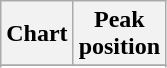<table class="wikitable sortable plainrowheaders" style="text-align:center;">
<tr>
<th scope="col">Chart</th>
<th scope="col">Peak<br>position</th>
</tr>
<tr>
</tr>
<tr>
</tr>
<tr>
</tr>
</table>
